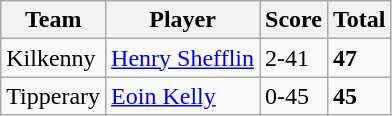<table class="wikitable">
<tr>
<th>Team</th>
<th>Player</th>
<th>Score</th>
<th>Total</th>
</tr>
<tr>
<td>Kilkenny</td>
<td><a href='#'>Henry Shefflin</a></td>
<td>2-41</td>
<td><strong>47</strong></td>
</tr>
<tr>
<td>Tipperary</td>
<td><a href='#'>Eoin Kelly</a></td>
<td>0-45</td>
<td><strong>45</strong></td>
</tr>
</table>
